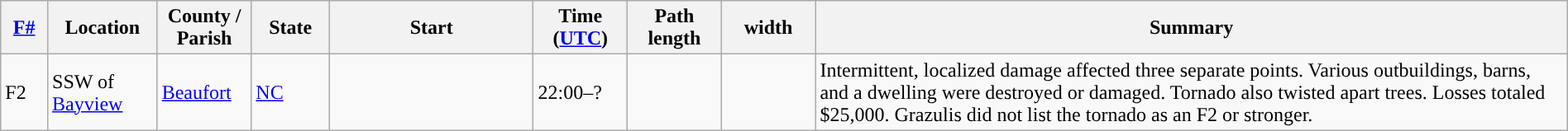<table class="wikitable sortable" style="width:100%;">
<tr>
<th scope="col"  style="width:3%; text-align:center;"><a href='#'>F#</a></th>
<th scope="col"  style="width:7%; text-align:center;" class="unsortable">Location</th>
<th scope="col"  style="width:6%; text-align:center;" class="unsortable">County / Parish</th>
<th scope="col"  style="width:5%; text-align:center;">State</th>
<th scope="col" text-align:center;">Start<br></th>
<th scope="col"  style="width:6%; text-align:center;">Time (<a href='#'>UTC</a>)</th>
<th scope="col"  style="width:6%; text-align:center;">Path length</th>
<th scope="col"  style="width:6%; text-align:center;"> width</th>
<th scope="col" class="unsortable" style="width:48%; text-align:center;">Summary</th>
</tr>
<tr>
<td>F2</td>
<td>SSW of <a href='#'>Bayview</a></td>
<td><a href='#'>Beaufort</a></td>
<td><a href='#'>NC</a></td>
<td></td>
<td>22:00–?</td>
<td></td>
<td></td>
<td>Intermittent, localized damage affected three separate points. Various outbuildings, barns, and a dwelling were destroyed or damaged. Tornado also twisted apart  trees. Losses totaled $25,000. Grazulis did not list the tornado as an F2 or stronger.</td>
</tr>
</table>
